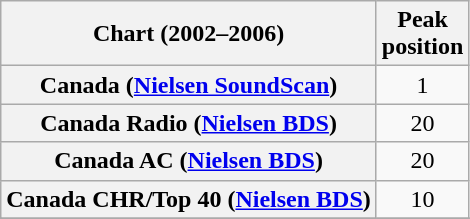<table class="wikitable sortable plainrowheaders" style="text-align:center">
<tr>
<th scope="col">Chart (2002–2006)</th>
<th scope="col">Peak <br>position</th>
</tr>
<tr>
<th scope="row">Canada (<a href='#'>Nielsen SoundScan</a>)</th>
<td>1</td>
</tr>
<tr>
<th scope="row">Canada Radio (<a href='#'>Nielsen BDS</a>)</th>
<td>20</td>
</tr>
<tr>
<th scope="row">Canada AC (<a href='#'>Nielsen BDS</a>)</th>
<td>20</td>
</tr>
<tr>
<th scope="row">Canada CHR/Top 40 (<a href='#'>Nielsen BDS</a>)</th>
<td>10</td>
</tr>
<tr>
</tr>
<tr>
</tr>
<tr>
</tr>
<tr>
</tr>
<tr>
</tr>
<tr>
</tr>
</table>
